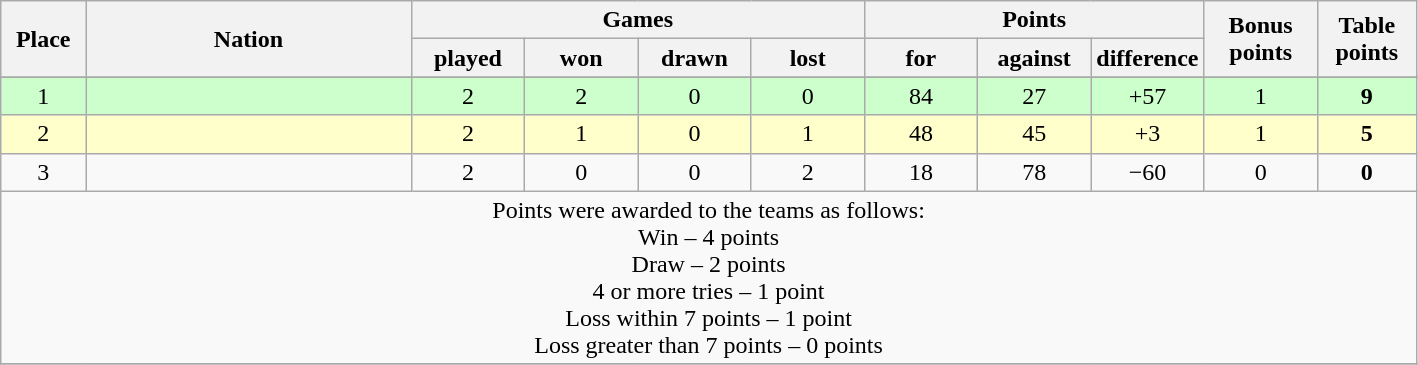<table class="wikitable">
<tr>
<th rowspan=2 width="6%">Place</th>
<th rowspan=2 width="23%">Nation</th>
<th colspan=4 width="40%">Games</th>
<th colspan=3 width="24%">Points</th>
<th rowspan=2 width="8%">Bonus<br>points</th>
<th rowspan=2 width="10%">Table<br>points</th>
</tr>
<tr>
<th width="8%">played</th>
<th width="8%">won</th>
<th width="8%">drawn</th>
<th width="8%">lost</th>
<th width="8%">for</th>
<th width="8%">against</th>
<th width="8%">difference</th>
</tr>
<tr>
</tr>
<tr align=center bgcolor=ccffcc>
<td>1</td>
<td align=left></td>
<td>2</td>
<td>2</td>
<td>0</td>
<td>0</td>
<td>84</td>
<td>27</td>
<td>+57</td>
<td>1</td>
<td><strong>9</strong></td>
</tr>
<tr align=center bgcolor=ffffcc>
<td>2</td>
<td align=left></td>
<td>2</td>
<td>1</td>
<td>0</td>
<td>1</td>
<td>48</td>
<td>45</td>
<td>+3</td>
<td>1</td>
<td><strong>5</strong></td>
</tr>
<tr align=center>
<td>3</td>
<td align=left></td>
<td>2</td>
<td>0</td>
<td>0</td>
<td>2</td>
<td>18</td>
<td>78</td>
<td>−60</td>
<td>0</td>
<td><strong>0</strong></td>
</tr>
<tr>
<td colspan="100%" style="text-align:center;">Points were awarded to the teams as follows:<br>Win – 4 points<br>Draw – 2 points<br> 4 or more tries – 1 point<br> Loss within 7 points – 1 point<br>Loss greater than 7 points – 0 points</td>
</tr>
<tr>
</tr>
</table>
